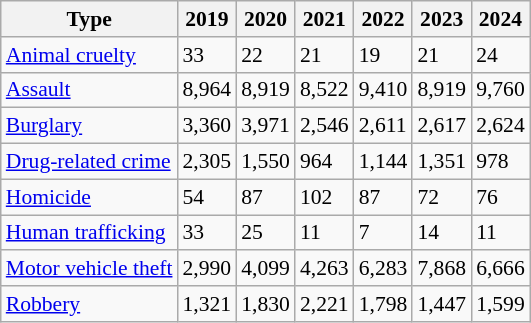<table class="wikitable left" style="font-size: 90%;">
<tr>
<th>Type</th>
<th>2019</th>
<th>2020</th>
<th>2021</th>
<th>2022</th>
<th>2023</th>
<th>2024</th>
</tr>
<tr>
<td><a href='#'>Animal cruelty</a></td>
<td>33</td>
<td>22</td>
<td>21</td>
<td>19</td>
<td>21</td>
<td>24</td>
</tr>
<tr>
<td><a href='#'>Assault</a></td>
<td>8,964</td>
<td>8,919</td>
<td>8,522</td>
<td>9,410</td>
<td>8,919</td>
<td>9,760</td>
</tr>
<tr>
<td><a href='#'>Burglary</a></td>
<td>3,360</td>
<td>3,971</td>
<td>2,546</td>
<td>2,611</td>
<td>2,617</td>
<td>2,624</td>
</tr>
<tr>
<td><a href='#'>Drug-related crime</a></td>
<td>2,305</td>
<td>1,550</td>
<td>964</td>
<td>1,144</td>
<td>1,351</td>
<td>978</td>
</tr>
<tr>
<td><a href='#'>Homicide</a></td>
<td>54</td>
<td>87</td>
<td>102</td>
<td>87</td>
<td>72</td>
<td>76</td>
</tr>
<tr>
<td><a href='#'>Human trafficking</a></td>
<td>33</td>
<td>25</td>
<td>11</td>
<td>7</td>
<td>14</td>
<td>11</td>
</tr>
<tr>
<td><a href='#'>Motor vehicle theft</a></td>
<td>2,990</td>
<td>4,099</td>
<td>4,263</td>
<td>6,283</td>
<td>7,868</td>
<td>6,666</td>
</tr>
<tr>
<td><a href='#'>Robbery</a></td>
<td>1,321</td>
<td>1,830</td>
<td>2,221</td>
<td>1,798</td>
<td>1,447</td>
<td>1,599</td>
</tr>
</table>
